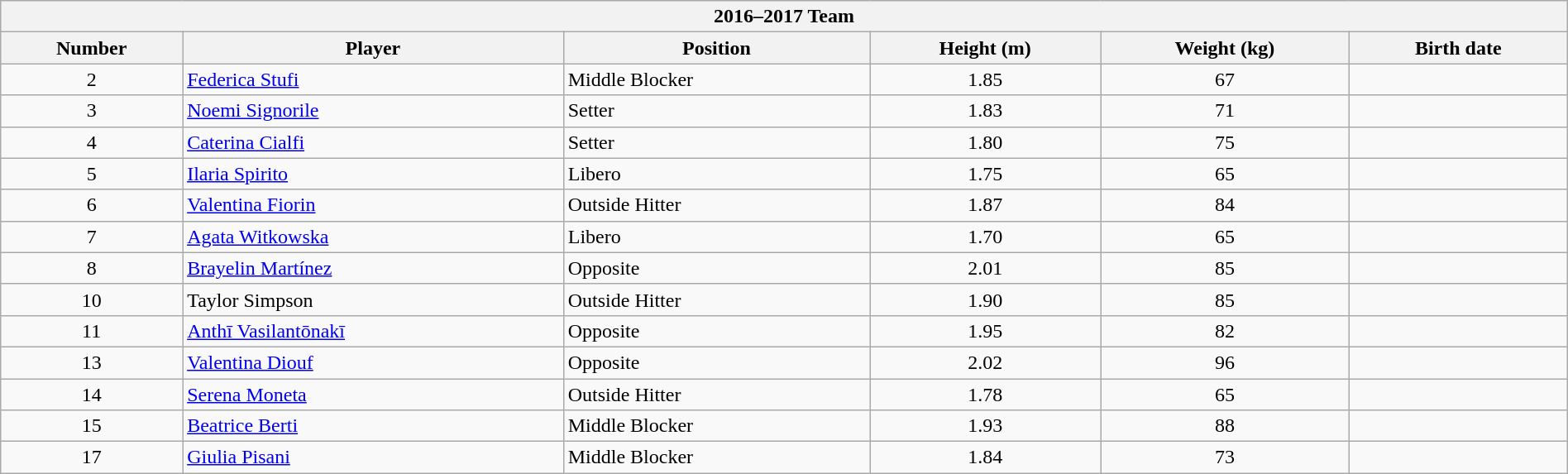<table class="wikitable" style="width:100%;">
<tr>
<th colspan=6><strong>2016–2017 Team</strong></th>
</tr>
<tr>
<th>Number</th>
<th>Player</th>
<th>Position</th>
<th>Height (m)</th>
<th>Weight (kg)</th>
<th>Birth date</th>
</tr>
<tr>
<td align=center>2</td>
<td> <a href='#'>Federica Stufi</a></td>
<td>Middle Blocker</td>
<td align=center>1.85</td>
<td align=center>67</td>
<td></td>
</tr>
<tr>
<td align=center>3</td>
<td> <a href='#'>Noemi Signorile</a></td>
<td>Setter</td>
<td align=center>1.83</td>
<td align=center>71</td>
<td></td>
</tr>
<tr>
<td align=center>4</td>
<td> <a href='#'>Caterina Cialfi</a></td>
<td>Setter</td>
<td align=center>1.80</td>
<td align=center>75</td>
<td></td>
</tr>
<tr>
<td align=center>5</td>
<td> <a href='#'>Ilaria Spirito</a></td>
<td>Libero</td>
<td align=center>1.75</td>
<td align=center>65</td>
<td></td>
</tr>
<tr>
<td align=center>6</td>
<td> <a href='#'>Valentina Fiorin</a></td>
<td>Outside Hitter</td>
<td align=center>1.87</td>
<td align=center>84</td>
<td></td>
</tr>
<tr>
<td align=center>7</td>
<td> <a href='#'>Agata Witkowska</a></td>
<td>Libero</td>
<td align=center>1.70</td>
<td align=center>65</td>
<td></td>
</tr>
<tr>
<td align=center>8</td>
<td> <a href='#'>Brayelin Martínez</a></td>
<td>Opposite</td>
<td align=center>2.01</td>
<td align=center>85</td>
<td></td>
</tr>
<tr>
<td align=center>10</td>
<td> Taylor Simpson</td>
<td>Outside Hitter</td>
<td align=center>1.90</td>
<td align=center>85</td>
<td></td>
</tr>
<tr>
<td align=center>11</td>
<td> <a href='#'>Anthī Vasilantōnakī</a></td>
<td>Opposite</td>
<td align=center>1.95</td>
<td align=center>82</td>
<td></td>
</tr>
<tr>
<td align=center>13</td>
<td> <a href='#'>Valentina Diouf</a></td>
<td>Opposite</td>
<td align=center>2.02</td>
<td align=center>96</td>
<td></td>
</tr>
<tr>
<td align=center>14</td>
<td> <a href='#'>Serena Moneta</a></td>
<td>Outside Hitter</td>
<td align=center>1.78</td>
<td align=center>65</td>
<td></td>
</tr>
<tr>
<td align=center>15</td>
<td> <a href='#'>Beatrice Berti</a></td>
<td>Middle Blocker</td>
<td align=center>1.93</td>
<td align=center>88</td>
<td></td>
</tr>
<tr>
<td align=center>17</td>
<td> <a href='#'>Giulia Pisani</a></td>
<td>Middle Blocker</td>
<td align=center>1.84</td>
<td align=center>73</td>
<td></td>
</tr>
</table>
